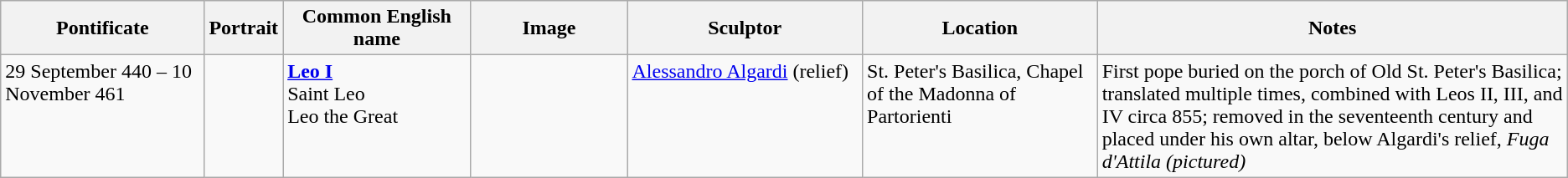<table class=wikitable>
<tr>
<th style="width:13%;">Pontificate</th>
<th style="width:5%;">Portrait</th>
<th style="width:12%;">Common English name</th>
<th>Image</th>
<th style="width:15%;">Sculptor</th>
<th style="width:15%;">Location</th>
<th style="width:30%;">Notes</th>
</tr>
<tr valign="top">
<td>29 September 440 – 10 November 461</td>
<td></td>
<td><strong><a href='#'>Leo I</a></strong><br>Saint Leo<br>Leo the Great</td>
<td></td>
<td><a href='#'>Alessandro Algardi</a> (relief)</td>
<td>St. Peter's Basilica, Chapel of the Madonna of Partorienti</td>
<td>First pope buried on the porch of Old St. Peter's Basilica; translated multiple times, combined with Leos II, III, and IV circa 855; removed in the seventeenth century and placed under his own altar, below Algardi's relief, <em>Fuga d'Attila (pictured)</em></td>
</tr>
</table>
